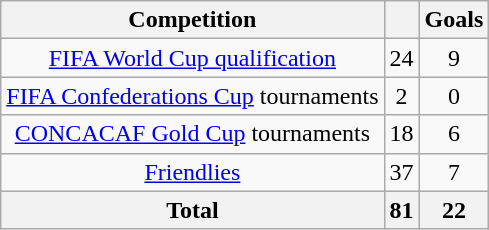<table class="wikitable sortable plainrowheaders" style="text-align:center">
<tr>
<th>Competition</th>
<th></th>
<th>Goals</th>
</tr>
<tr>
<td><a href='#'>FIFA World Cup qualification</a></td>
<td>24</td>
<td>9</td>
</tr>
<tr>
<td><a href='#'>FIFA Confederations Cup</a> tournaments</td>
<td>2</td>
<td>0</td>
</tr>
<tr>
<td><a href='#'>CONCACAF Gold Cup</a> tournaments</td>
<td>18</td>
<td>6</td>
</tr>
<tr>
<td><a href='#'>Friendlies</a></td>
<td>37</td>
<td>7</td>
</tr>
<tr>
<th>Total</th>
<th>81</th>
<th>22</th>
</tr>
</table>
